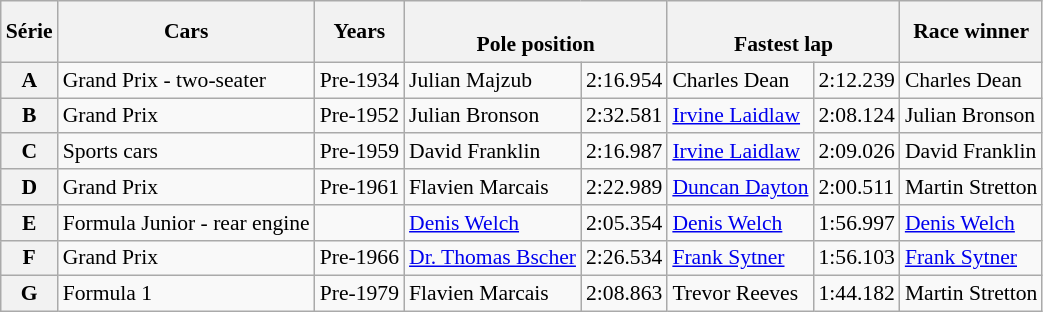<table class="wikitable" style="font-size:90%">
<tr>
<th>Série</th>
<th>Cars</th>
<th>Years</th>
<th colspan=2><br>Pole position</th>
<th colspan=2><br>Fastest lap</th>
<th>Race winner</th>
</tr>
<tr>
<th>A</th>
<td>Grand Prix - two-seater</td>
<td>Pre-1934</td>
<td align=left> Julian Majzub</td>
<td>2:16.954</td>
<td align=left> Charles Dean</td>
<td>2:12.239</td>
<td align=left> Charles Dean</td>
</tr>
<tr>
<th>B</th>
<td>Grand Prix</td>
<td>Pre-1952</td>
<td align=left> Julian Bronson</td>
<td>2:32.581</td>
<td align=left> <a href='#'>Irvine Laidlaw</a></td>
<td>2:08.124</td>
<td align=left> Julian Bronson</td>
</tr>
<tr>
<th>C</th>
<td>Sports cars</td>
<td>Pre-1959</td>
<td align=left> David Franklin</td>
<td>2:16.987</td>
<td align=left> <a href='#'>Irvine Laidlaw</a></td>
<td>2:09.026</td>
<td align=left> David Franklin</td>
</tr>
<tr>
<th>D</th>
<td>Grand Prix</td>
<td>Pre-1961</td>
<td align=left> Flavien Marcais</td>
<td>2:22.989</td>
<td align=left> <a href='#'>Duncan Dayton</a></td>
<td>2:00.511</td>
<td align=left> Martin Stretton</td>
</tr>
<tr>
<th>E</th>
<td>Formula Junior - rear engine</td>
<td></td>
<td align=left> <a href='#'>Denis Welch</a></td>
<td>2:05.354</td>
<td align=left> <a href='#'>Denis Welch</a></td>
<td>1:56.997</td>
<td align=left> <a href='#'>Denis Welch</a></td>
</tr>
<tr>
<th>F</th>
<td>Grand Prix</td>
<td>Pre-1966</td>
<td align=left> <a href='#'>Dr. Thomas Bscher</a></td>
<td>2:26.534</td>
<td align=left> <a href='#'>Frank Sytner</a></td>
<td>1:56.103</td>
<td align=left> <a href='#'>Frank Sytner</a></td>
</tr>
<tr>
<th>G</th>
<td>Formula 1</td>
<td>Pre-1979</td>
<td align=left> Flavien Marcais</td>
<td>2:08.863</td>
<td align=left> Trevor Reeves</td>
<td>1:44.182</td>
<td align=left> Martin Stretton</td>
</tr>
</table>
